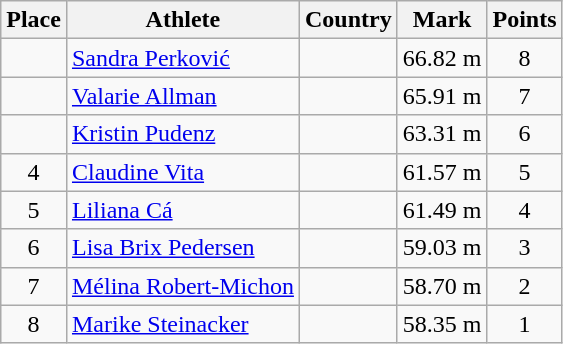<table class="wikitable">
<tr>
<th>Place</th>
<th>Athlete</th>
<th>Country</th>
<th>Mark</th>
<th>Points</th>
</tr>
<tr>
<td align=center></td>
<td><a href='#'>Sandra Perković</a></td>
<td></td>
<td>66.82 m</td>
<td align=center>8</td>
</tr>
<tr>
<td align=center></td>
<td><a href='#'>Valarie Allman</a></td>
<td></td>
<td>65.91 m</td>
<td align=center>7</td>
</tr>
<tr>
<td align=center></td>
<td><a href='#'>Kristin Pudenz</a></td>
<td></td>
<td>63.31 m</td>
<td align=center>6</td>
</tr>
<tr>
<td align=center>4</td>
<td><a href='#'>Claudine Vita</a></td>
<td></td>
<td>61.57 m</td>
<td align=center>5</td>
</tr>
<tr>
<td align=center>5</td>
<td><a href='#'>Liliana Cá</a></td>
<td></td>
<td>61.49 m</td>
<td align=center>4</td>
</tr>
<tr>
<td align=center>6</td>
<td><a href='#'>Lisa Brix Pedersen</a></td>
<td></td>
<td>59.03 m</td>
<td align=center>3</td>
</tr>
<tr>
<td align=center>7</td>
<td><a href='#'>Mélina Robert-Michon</a></td>
<td></td>
<td>58.70 m</td>
<td align=center>2</td>
</tr>
<tr>
<td align=center>8</td>
<td><a href='#'>Marike Steinacker</a></td>
<td></td>
<td>58.35 m</td>
<td align=center>1</td>
</tr>
</table>
